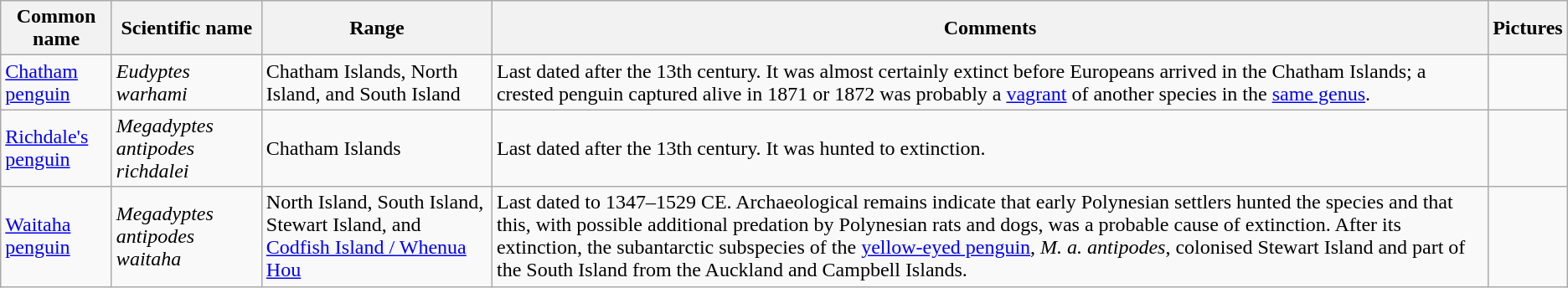<table class="wikitable sortable">
<tr>
<th>Common name</th>
<th>Scientific name</th>
<th>Range</th>
<th class="unsortable">Comments</th>
<th class="unsortable">Pictures</th>
</tr>
<tr>
<td><a href='#'>Chatham penguin</a></td>
<td><em>Eudyptes warhami</em></td>
<td>Chatham Islands, North Island, and South Island</td>
<td>Last dated after the 13th century. It was almost certainly extinct before Europeans arrived in the Chatham Islands; a crested penguin captured alive in 1871 or 1872 was probably a <a href='#'>vagrant</a> of another species in the <a href='#'>same genus</a>.</td>
<td></td>
</tr>
<tr>
<td><a href='#'>Richdale's penguin</a></td>
<td><em>Megadyptes antipodes richdalei</em></td>
<td>Chatham Islands</td>
<td>Last dated after the 13th century. It was hunted to extinction.</td>
<td></td>
</tr>
<tr>
<td><a href='#'>Waitaha penguin</a></td>
<td><em>Megadyptes antipodes waitaha</em></td>
<td>North Island, South Island, Stewart Island, and <a href='#'>Codfish Island / Whenua Hou</a></td>
<td>Last dated to 1347–1529 CE. Archaeological remains indicate that early Polynesian settlers hunted the species and that this, with possible additional predation by Polynesian rats and dogs, was a probable cause of extinction. After its extinction, the subantarctic subspecies of the <a href='#'>yellow-eyed penguin</a>, <em>M. a. antipodes</em>, colonised Stewart Island and part of the South Island from the Auckland and Campbell Islands.</td>
<td></td>
</tr>
</table>
